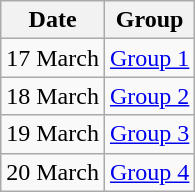<table class="wikitable">
<tr>
<th>Date</th>
<th>Group</th>
</tr>
<tr>
<td style="text-align:right;">17 March</td>
<td style="text-align:left;"><a href='#'>Group 1</a></td>
</tr>
<tr>
<td style="text-align:right;">18 March</td>
<td style="text-align:left;"><a href='#'>Group 2</a></td>
</tr>
<tr>
<td style="text-align:right;">19 March</td>
<td style="text-align:left;"><a href='#'>Group 3</a></td>
</tr>
<tr>
<td style="text-align:right;">20 March</td>
<td style="text-align:left;"><a href='#'>Group 4</a></td>
</tr>
</table>
